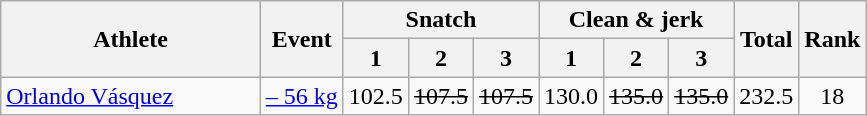<table class=wikitable>
<tr>
<th rowspan="2">Athlete</th>
<th rowspan="2">Event</th>
<th colspan="3">Snatch</th>
<th colspan="3">Clean & jerk</th>
<th rowspan="2">Total</th>
<th rowspan="2">Rank</th>
</tr>
<tr>
<th>1</th>
<th>2</th>
<th>3</th>
<th>1</th>
<th>2</th>
<th>3</th>
</tr>
<tr>
<td width=30%><a href='#'>Orlando Vásquez</a></td>
<td align=center><a href='#'>– 56 kg</a></td>
<td align=center>102.5</td>
<td align=center><s>107.5</s></td>
<td align=center><s>107.5</s></td>
<td align=center>130.0</td>
<td align=center><s>135.0</s></td>
<td align=center><s>135.0</s></td>
<td align=center>232.5</td>
<td align=center>18</td>
</tr>
</table>
